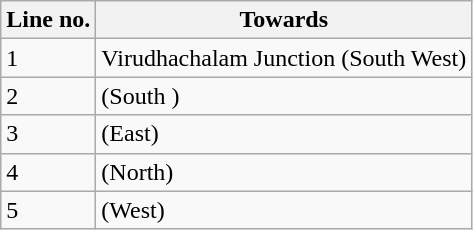<table class="wikitable">
<tr>
<th>Line no.</th>
<th>Towards</th>
</tr>
<tr>
<td>1</td>
<td>Virudhachalam Junction (South West)</td>
</tr>
<tr>
<td>2</td>
<td> (South )</td>
</tr>
<tr>
<td>3</td>
<td> (East)</td>
</tr>
<tr>
<td>4</td>
<td> (North)</td>
</tr>
<tr>
<td>5</td>
<td> (West)</td>
</tr>
</table>
